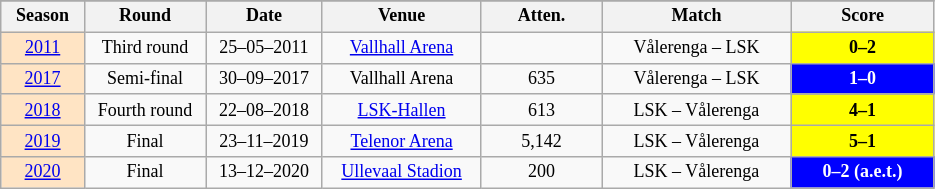<table class="wikitable" style="text-align: center; font-size: 12px">
<tr bgcolor=#CADCFB>
</tr>
<tr>
<th width="50">Season</th>
<th width="75">Round</th>
<th width="72">Date</th>
<th width="100">Venue</th>
<th width="75">Atten.</th>
<th width="120">Match</th>
<th width="90">Score</th>
</tr>
<tr>
<td bgcolor=#ffe4c4><a href='#'>2011</a></td>
<td>Third round</td>
<td>25–05–2011</td>
<td><a href='#'>Vallhall Arena</a></td>
<td></td>
<td>Vålerenga – LSK</td>
<td bgcolor=yellow><strong>0–2</strong></td>
</tr>
<tr>
<td bgcolor=#ffe4c4><a href='#'>2017</a></td>
<td>Semi-final</td>
<td>30–09–2017</td>
<td>Vallhall Arena</td>
<td>635</td>
<td>Vålerenga – LSK</td>
<td style="color:white;background:#0000FF"><strong>1–0</strong></td>
</tr>
<tr>
<td bgcolor=#ffe4c4><a href='#'>2018</a></td>
<td>Fourth round</td>
<td>22–08–2018</td>
<td><a href='#'>LSK-Hallen</a></td>
<td>613</td>
<td>LSK – Vålerenga</td>
<td bgcolor=yellow><strong>4–1</strong></td>
</tr>
<tr>
<td bgcolor=#ffe4c4><a href='#'>2019</a></td>
<td>Final</td>
<td>23–11–2019</td>
<td><a href='#'>Telenor Arena</a></td>
<td>5,142</td>
<td>LSK – Vålerenga</td>
<td bgcolor=yellow><strong>5–1</strong></td>
</tr>
<tr>
<td bgcolor=#ffe4c4><a href='#'>2020</a></td>
<td>Final</td>
<td>13–12–2020</td>
<td><a href='#'>Ullevaal Stadion</a></td>
<td>200</td>
<td>LSK – Vålerenga</td>
<td style="color:white;background:#0000FF"><strong>0–2 (a.e.t.)</strong></td>
</tr>
</table>
